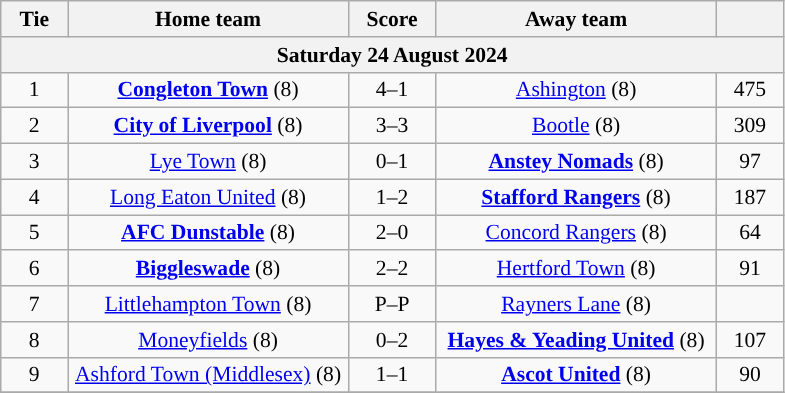<table class="wikitable" style="text-align:center; font-size:90%">
<tr>
<th scope="col" style="width:  8.43%;">Tie</th>
<th scope="col" style="width: 35.29%;">Home team</th>
<th scope="col" style="width: 11.00%;">Score</th>
<th scope="col" style="width: 35.29%;">Away team</th>
<th scope="col" style="width:  8.43%;"></th>
</tr>
<tr>
<th colspan="5"><strong>Saturday 24 August 2024</strong></th>
</tr>
<tr>
<td>1</td>
<td><strong><a href='#'>Congleton Town</a></strong> (8)</td>
<td>4–1</td>
<td><a href='#'>Ashington</a> (8)</td>
<td>475</td>
</tr>
<tr>
<td>2</td>
<td><strong><a href='#'>City of Liverpool</a></strong> (8)</td>
<td>3–3 </td>
<td><a href='#'>Bootle</a> (8)</td>
<td>309</td>
</tr>
<tr>
<td>3</td>
<td><a href='#'>Lye Town</a> (8)</td>
<td>0–1</td>
<td><strong><a href='#'>Anstey Nomads</a></strong> (8)</td>
<td>97</td>
</tr>
<tr>
<td>4</td>
<td><a href='#'>Long Eaton United</a> (8)</td>
<td>1–2</td>
<td><strong><a href='#'>Stafford Rangers</a></strong> (8)</td>
<td>187</td>
</tr>
<tr>
<td>5</td>
<td><strong><a href='#'>AFC Dunstable</a></strong> (8)</td>
<td>2–0</td>
<td><a href='#'>Concord Rangers</a> (8)</td>
<td>64</td>
</tr>
<tr>
<td>6</td>
<td><strong><a href='#'>Biggleswade</a></strong> (8)</td>
<td>2–2 </td>
<td><a href='#'>Hertford Town</a> (8)</td>
<td>91</td>
</tr>
<tr>
<td>7</td>
<td><a href='#'>Littlehampton Town</a> (8)</td>
<td>P–P</td>
<td><a href='#'>Rayners Lane</a> (8)</td>
<td></td>
</tr>
<tr>
<td>8</td>
<td><a href='#'>Moneyfields</a> (8)</td>
<td>0–2</td>
<td><strong><a href='#'>Hayes & Yeading United</a></strong> (8)</td>
<td>107</td>
</tr>
<tr>
<td>9</td>
<td><a href='#'>Ashford Town (Middlesex)</a> (8)</td>
<td>1–1 </td>
<td><strong><a href='#'>Ascot United</a></strong> (8)</td>
<td>90</td>
</tr>
<tr>
</tr>
</table>
